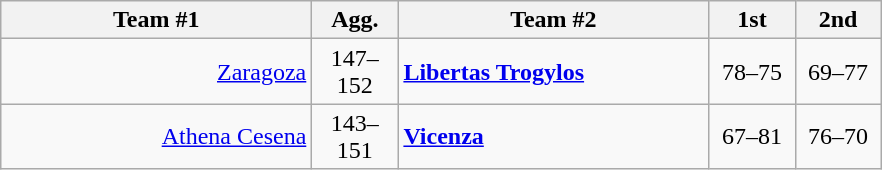<table class=wikitable style="text-align:center">
<tr>
<th width=200>Team #1</th>
<th width=50>Agg.</th>
<th width=200>Team #2</th>
<th width=50>1st</th>
<th width=50>2nd</th>
</tr>
<tr>
<td align=right><a href='#'>Zaragoza</a> </td>
<td>147–152</td>
<td align=left> <strong><a href='#'>Libertas Trogylos</a></strong></td>
<td align=center>78–75</td>
<td align=center>69–77</td>
</tr>
<tr>
<td align=right><a href='#'>Athena Cesena</a> </td>
<td>143–151</td>
<td align=left> <strong><a href='#'>Vicenza</a></strong></td>
<td align=center>67–81</td>
<td align=center>76–70</td>
</tr>
</table>
